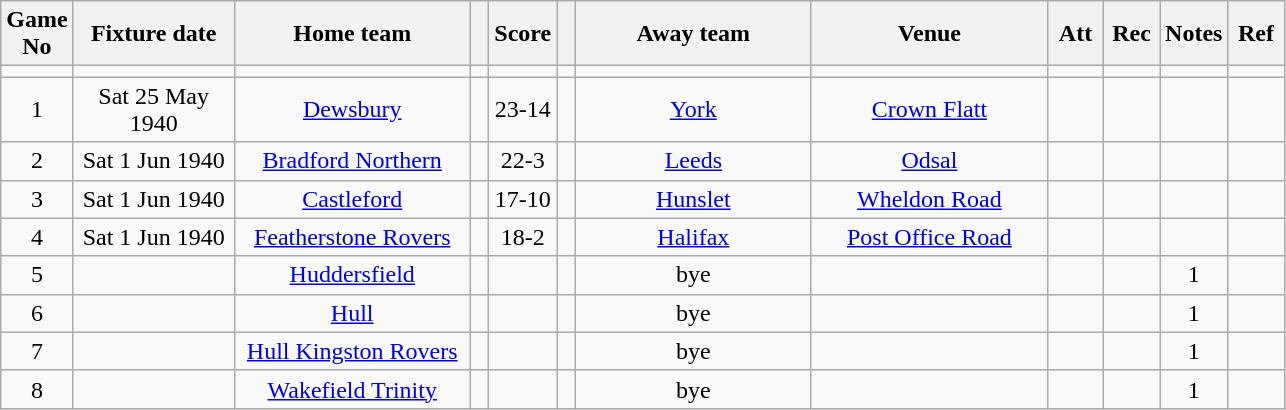<table class="wikitable" style="text-align:center;">
<tr>
<th width=20 abbr="No">Game No</th>
<th width=100 abbr="Date">Fixture date</th>
<th width=150 abbr="Home team">Home team</th>
<th width=5 abbr="space"></th>
<th width=20 abbr="Score">Score</th>
<th width=5 abbr="space"></th>
<th width=150 abbr="Away team">Away team</th>
<th width=150 abbr="Venue">Venue</th>
<th width=30 abbr="Att">Att</th>
<th width=30 abbr="Rec">Rec</th>
<th width=20 abbr="Notes">Notes</th>
<th width=30 abbr="Ref">Ref</th>
</tr>
<tr>
<td></td>
<td></td>
<td></td>
<td></td>
<td></td>
<td></td>
<td></td>
<td></td>
<td></td>
<td></td>
<td></td>
<td></td>
</tr>
<tr>
<td>1</td>
<td>Sat 25 May 1940</td>
<td><a href='#'>Dewsbury</a></td>
<td></td>
<td>23-14</td>
<td></td>
<td><a href='#'>York</a></td>
<td><a href='#'>Crown Flatt</a></td>
<td></td>
<td></td>
<td></td>
<td></td>
</tr>
<tr>
<td>2</td>
<td>Sat 1 Jun 1940</td>
<td><a href='#'>Bradford Northern</a></td>
<td></td>
<td>22-3</td>
<td></td>
<td><a href='#'>Leeds</a></td>
<td><a href='#'>Odsal</a></td>
<td></td>
<td></td>
<td></td>
<td></td>
</tr>
<tr>
<td>3</td>
<td>Sat 1 Jun 1940</td>
<td><a href='#'>Castleford</a></td>
<td></td>
<td>17-10</td>
<td></td>
<td><a href='#'>Hunslet</a></td>
<td><a href='#'>Wheldon Road</a></td>
<td></td>
<td></td>
<td></td>
<td></td>
</tr>
<tr>
<td>4</td>
<td>Sat 1 Jun 1940</td>
<td><a href='#'>Featherstone Rovers</a></td>
<td></td>
<td>18-2</td>
<td></td>
<td><a href='#'>Halifax</a></td>
<td><a href='#'>Post Office Road</a></td>
<td></td>
<td></td>
<td></td>
<td></td>
</tr>
<tr>
<td>5</td>
<td></td>
<td><a href='#'>Huddersfield</a></td>
<td></td>
<td></td>
<td></td>
<td>bye</td>
<td></td>
<td></td>
<td></td>
<td>1</td>
<td></td>
</tr>
<tr>
<td>6</td>
<td></td>
<td><a href='#'>Hull</a></td>
<td></td>
<td></td>
<td></td>
<td>bye</td>
<td></td>
<td></td>
<td></td>
<td>1</td>
<td></td>
</tr>
<tr>
<td>7</td>
<td></td>
<td><a href='#'>Hull Kingston Rovers</a></td>
<td></td>
<td></td>
<td></td>
<td>bye</td>
<td></td>
<td></td>
<td></td>
<td>1</td>
<td></td>
</tr>
<tr>
<td>8</td>
<td></td>
<td><a href='#'>Wakefield Trinity</a></td>
<td></td>
<td></td>
<td></td>
<td>bye</td>
<td></td>
<td></td>
<td></td>
<td>1</td>
<td></td>
</tr>
</table>
